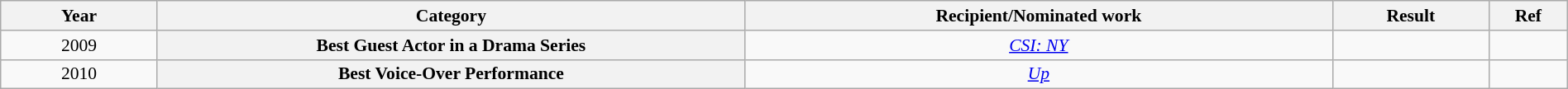<table class="wikitable plainrowheaders" style="font-size: 90%; text-align:center" width=100%>
<tr>
<th scope="col" width="10%">Year</th>
<th scope="col" width="37.5%">Category</th>
<th scope="col" width="37.5%">Recipient/Nominated work</th>
<th scope="col" width="10%">Result</th>
<th scope="col" width="5%">Ref</th>
</tr>
<tr>
<td>2009</td>
<th scope="row" style="text-align:center">Best Guest Actor in a Drama Series</th>
<td><em><a href='#'>CSI: NY</a></em></td>
<td></td>
<td></td>
</tr>
<tr>
<td>2010</td>
<th scope="row" style="text-align:center">Best Voice-Over Performance</th>
<td><em><a href='#'>Up</a></em></td>
<td></td>
<td></td>
</tr>
</table>
